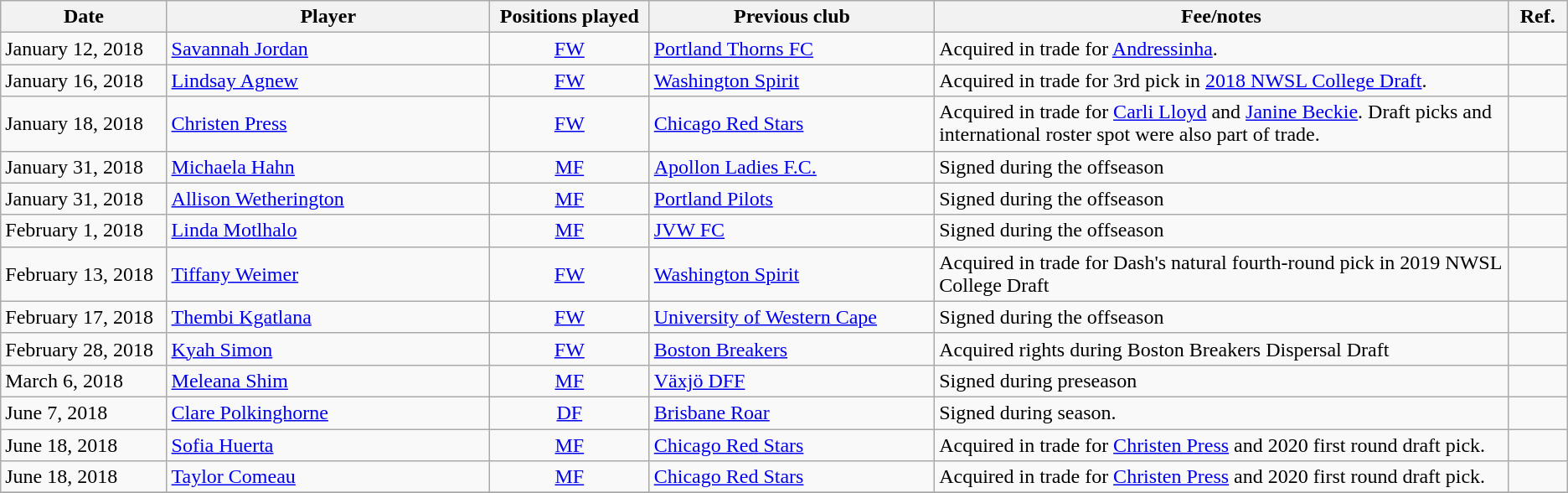<table class="wikitable" style="text-align:left;">
<tr>
<th style="width:125px;">Date</th>
<th style="width:250px;">Player</th>
<th style="width:120px;">Positions played</th>
<th style="width:220px;">Previous club</th>
<th style="width:450px;">Fee/notes</th>
<th style="width:40px;">Ref.</th>
</tr>
<tr>
<td>January 12, 2018</td>
<td> <a href='#'>Savannah Jordan</a></td>
<td style="text-align: center;"><a href='#'>FW</a></td>
<td> <a href='#'>Portland Thorns FC</a></td>
<td>Acquired in trade for <a href='#'>Andressinha</a>.</td>
<td></td>
</tr>
<tr>
<td>January 16, 2018</td>
<td> <a href='#'>Lindsay Agnew</a></td>
<td style="text-align: center;"><a href='#'>FW</a></td>
<td> <a href='#'>Washington Spirit</a></td>
<td>Acquired in trade for 3rd pick in <a href='#'>2018 NWSL College Draft</a>.</td>
<td></td>
</tr>
<tr>
<td>January 18, 2018</td>
<td> <a href='#'>Christen Press</a></td>
<td style="text-align: center;"><a href='#'>FW</a></td>
<td> <a href='#'>Chicago Red Stars</a></td>
<td>Acquired in trade for <a href='#'>Carli Lloyd</a> and <a href='#'>Janine Beckie</a>. Draft picks and international roster spot were also part of trade.</td>
<td></td>
</tr>
<tr>
<td>January 31, 2018</td>
<td> <a href='#'>Michaela Hahn</a></td>
<td style="text-align: center;"><a href='#'>MF</a></td>
<td> <a href='#'>Apollon Ladies F.C.</a></td>
<td>Signed during the offseason</td>
<td></td>
</tr>
<tr>
<td>January 31, 2018</td>
<td> <a href='#'>Allison Wetherington</a></td>
<td style="text-align: center;"><a href='#'>MF</a></td>
<td> <a href='#'>Portland Pilots</a></td>
<td>Signed during the offseason</td>
<td></td>
</tr>
<tr>
<td>February 1, 2018</td>
<td> <a href='#'>Linda Motlhalo</a></td>
<td style="text-align: center;"><a href='#'>MF</a></td>
<td> <a href='#'>JVW FC</a></td>
<td>Signed during the offseason</td>
<td></td>
</tr>
<tr>
<td>February 13, 2018</td>
<td> <a href='#'>Tiffany Weimer</a></td>
<td style="text-align: center;"><a href='#'>FW</a></td>
<td> <a href='#'>Washington Spirit</a></td>
<td>Acquired in trade for Dash's natural fourth-round pick in 2019 NWSL College Draft</td>
<td></td>
</tr>
<tr>
<td>February 17, 2018</td>
<td> <a href='#'>Thembi Kgatlana</a></td>
<td style="text-align: center;"><a href='#'>FW</a></td>
<td> <a href='#'>University of Western Cape</a></td>
<td>Signed during the offseason</td>
<td></td>
</tr>
<tr>
<td>February 28, 2018</td>
<td> <a href='#'>Kyah Simon</a></td>
<td style="text-align: center;"><a href='#'>FW</a></td>
<td> <a href='#'>Boston Breakers</a></td>
<td>Acquired rights during Boston Breakers Dispersal Draft</td>
<td></td>
</tr>
<tr>
<td>March 6, 2018</td>
<td> <a href='#'>Meleana Shim</a></td>
<td style="text-align: center;"><a href='#'>MF</a></td>
<td> <a href='#'>Växjö DFF</a></td>
<td>Signed during preseason</td>
<td></td>
</tr>
<tr>
<td>June 7, 2018</td>
<td> <a href='#'>Clare Polkinghorne</a></td>
<td style="text-align: center;"><a href='#'>DF</a></td>
<td> <a href='#'>Brisbane Roar</a></td>
<td>Signed during season.</td>
<td></td>
</tr>
<tr>
<td>June 18, 2018</td>
<td> <a href='#'>Sofia Huerta</a></td>
<td style="text-align: center;"><a href='#'>MF</a></td>
<td> <a href='#'>Chicago Red Stars</a></td>
<td>Acquired in trade for <a href='#'>Christen Press</a> and 2020 first round draft pick.</td>
<td></td>
</tr>
<tr>
<td>June 18, 2018</td>
<td> <a href='#'>Taylor Comeau</a></td>
<td style="text-align: center;"><a href='#'>MF</a></td>
<td> <a href='#'>Chicago Red Stars</a></td>
<td>Acquired in trade for <a href='#'>Christen Press</a> and 2020 first round draft pick.</td>
<td></td>
</tr>
<tr>
</tr>
</table>
